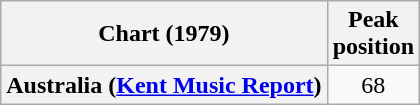<table class="wikitable plainrowheaders" style="text-align:center">
<tr>
<th>Chart (1979)</th>
<th>Peak<br>position</th>
</tr>
<tr>
<th scope="row">Australia (<a href='#'>Kent Music Report</a>)</th>
<td>68</td>
</tr>
</table>
